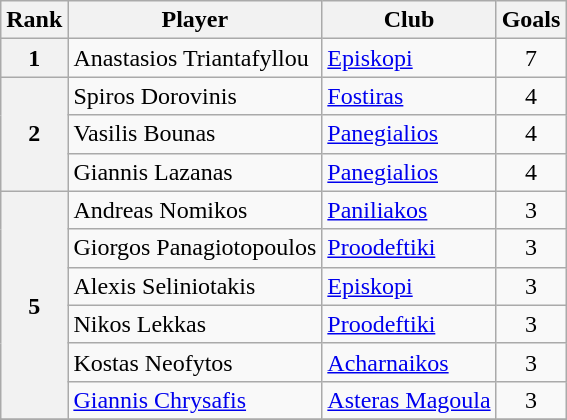<table class="wikitable" style="text-align:center">
<tr>
<th>Rank</th>
<th>Player</th>
<th>Club</th>
<th>Goals</th>
</tr>
<tr>
<th>1</th>
<td align="left"> Anastasios Triantafyllou</td>
<td align="left"><a href='#'>Episkopi</a></td>
<td>7</td>
</tr>
<tr>
<th rowspan=3>2</th>
<td align="left"> Spiros Dorovinis</td>
<td align="left"><a href='#'>Fostiras</a></td>
<td>4</td>
</tr>
<tr>
<td align="left"> Vasilis Bounas</td>
<td align="left"><a href='#'>Panegialios</a></td>
<td>4</td>
</tr>
<tr>
<td align="left"> Giannis Lazanas</td>
<td align="left"><a href='#'>Panegialios</a></td>
<td>4</td>
</tr>
<tr>
<th rowspan=6>5</th>
<td align="left"> Andreas Nomikos</td>
<td align="left"><a href='#'>Paniliakos</a></td>
<td>3</td>
</tr>
<tr>
<td align="left"> Giorgos Panagiotopoulos</td>
<td align="left"><a href='#'>Proodeftiki</a></td>
<td>3</td>
</tr>
<tr>
<td align="left"> Alexis Seliniotakis</td>
<td align="left"><a href='#'>Episkopi</a></td>
<td>3</td>
</tr>
<tr>
<td align="left"> Nikos Lekkas</td>
<td align="left"><a href='#'>Proodeftiki</a></td>
<td>3</td>
</tr>
<tr>
<td align="left"> Kostas Neofytos</td>
<td align="left"><a href='#'>Acharnaikos</a></td>
<td>3</td>
</tr>
<tr>
<td align="left"> <a href='#'>Giannis Chrysafis</a></td>
<td align="left"><a href='#'>Asteras Magoula</a></td>
<td>3</td>
</tr>
<tr>
</tr>
</table>
